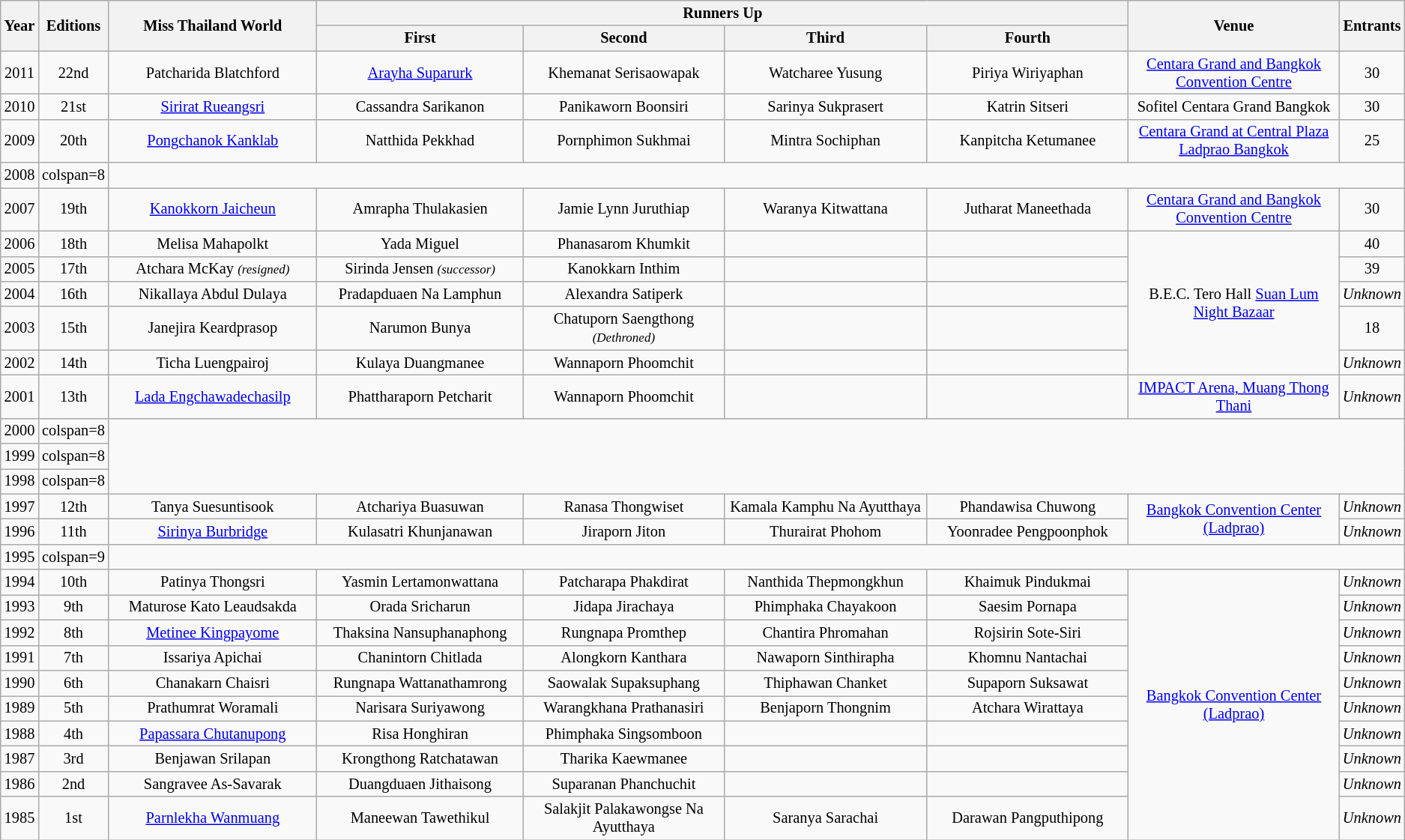<table class="wikitable" style="font-size: 85%;">
<tr>
<th rowspan="2" width="1%">Year</th>
<th rowspan="2" width="1%">Editions</th>
<th rowspan="2"  width="200">Miss Thailand World</th>
<th colspan="4"  width="800">Runners Up</th>
<th rowspan="2" width="15%">Venue</th>
<th rowspan="2" width="1%">Entrants</th>
</tr>
<tr>
<th width="200">First</th>
<th width="200">Second</th>
<th width="200">Third</th>
<th width="200">Fourth</th>
</tr>
<tr style="text-align:center;">
<td>2011</td>
<td>22nd</td>
<td>Patcharida Blatchford<br></td>
<td><a href='#'>Arayha Suparurk</a><br></td>
<td>Khemanat Serisaowapak<br></td>
<td>Watcharee Yusung<br></td>
<td>Piriya Wiriyaphan<br></td>
<td><a href='#'>Centara Grand and Bangkok Convention Centre</a></td>
<td>30</td>
</tr>
<tr style="text-align:center;">
<td>2010</td>
<td>21st</td>
<td><a href='#'>Sirirat Rueangsri</a><br></td>
<td>Cassandra Sarikanon<br></td>
<td>Panikaworn Boonsiri<br></td>
<td>Sarinya Sukprasert<br></td>
<td>Katrin Sitseri<br></td>
<td>Sofitel Centara Grand Bangkok</td>
<td>30</td>
</tr>
<tr style="text-align:center;">
<td>2009</td>
<td>20th</td>
<td><a href='#'>Pongchanok Kanklab</a><br></td>
<td>Natthida Pekkhad<br></td>
<td>Pornphimon Sukhmai<br></td>
<td>Mintra Sochiphan<br></td>
<td>Kanpitcha Ketumanee<br></td>
<td><a href='#'>Centara Grand at Central Plaza Ladprao Bangkok</a></td>
<td>25</td>
</tr>
<tr style="text-align:center;">
<td>2008</td>
<td>colspan=8 </td>
</tr>
<tr style="text-align:center;">
<td>2007</td>
<td>19th</td>
<td><a href='#'>Kanokkorn Jaicheun</a><br></td>
<td>Amrapha Thulakasien<br></td>
<td>Jamie Lynn Juruthiap<br></td>
<td>Waranya Kitwattana<br></td>
<td>Jutharat Maneethada<br></td>
<td><a href='#'>Centara Grand and Bangkok Convention Centre</a></td>
<td>30</td>
</tr>
<tr style="text-align:center;">
<td>2006</td>
<td>18th</td>
<td>Melisa Mahapolkt<br></td>
<td>Yada Miguel<br></td>
<td>Phanasarom Khumkit<br></td>
<td></td>
<td></td>
<td rowspan="5">B.E.C. Tero Hall <a href='#'>Suan Lum Night Bazaar</a></td>
<td>40</td>
</tr>
<tr style="text-align:center;">
<td>2005</td>
<td>17th</td>
<td>Atchara McKay <em><small>(resigned)</small></em><br></td>
<td>Sirinda Jensen <em><small>(successor)</small></em><br></td>
<td>Kanokkarn Inthim<br></td>
<td></td>
<td></td>
<td>39</td>
</tr>
<tr style="text-align:center;">
<td>2004</td>
<td>16th</td>
<td>Nikallaya Abdul Dulaya<br></td>
<td>Pradapduaen Na Lamphun<br></td>
<td>Alexandra Satiperk<br></td>
<td></td>
<td></td>
<td><em>Unknown</em></td>
</tr>
<tr style="text-align:center;">
<td>2003</td>
<td>15th</td>
<td>Janejira Keardprasop<br></td>
<td>Narumon Bunya<br></td>
<td>Chatuporn Saengthong <em><small>(Dethroned)</small></em><br></td>
<td></td>
<td></td>
<td>18</td>
</tr>
<tr style="text-align:center;">
<td>2002</td>
<td>14th</td>
<td>Ticha Luengpairoj<br></td>
<td>Kulaya Duangmanee<br></td>
<td>Wannaporn Phoomchit<br></td>
<td></td>
<td></td>
<td><em>Unknown</em></td>
</tr>
<tr style="text-align:center;">
<td>2001</td>
<td>13th</td>
<td><a href='#'>Lada Engchawadechasilp</a><br></td>
<td>Phattharaporn Petcharit<br></td>
<td>Wannaporn Phoomchit<br></td>
<td></td>
<td></td>
<td><a href='#'>IMPACT Arena, Muang Thong Thani</a></td>
<td><em>Unknown</em></td>
</tr>
<tr style="text-align:center;">
<td>2000</td>
<td>colspan=8 </td>
</tr>
<tr style="text-align:center;">
<td>1999</td>
<td>colspan=8 </td>
</tr>
<tr style="text-align:center;">
<td>1998</td>
<td>colspan=8 </td>
</tr>
<tr style="text-align:center;">
<td>1997</td>
<td>12th</td>
<td>Tanya Suesuntisook<br></td>
<td>Atchariya Buasuwan<br></td>
<td>Ranasa Thongwiset<br></td>
<td>Kamala Kamphu Na Ayutthaya<br></td>
<td>Phandawisa Chuwong<br></td>
<td rowspan="2"><a href='#'>Bangkok Convention Center (Ladprao)</a></td>
<td><em>Unknown</em></td>
</tr>
<tr style="text-align:center;">
<td>1996</td>
<td>11th</td>
<td><a href='#'>Sirinya Burbridge</a><br></td>
<td>Kulasatri Khunjanawan<br></td>
<td>Jiraporn Jiton<br></td>
<td>Thurairat Phohom<br></td>
<td>Yoonradee Pengpoonphok<br></td>
<td><em>Unknown</em></td>
</tr>
<tr style="text-align:center;">
<td>1995</td>
<td>colspan=9 </td>
</tr>
<tr style="text-align:center;">
<td>1994</td>
<td>10th</td>
<td>Patinya Thongsri<br></td>
<td>Yasmin Lertamonwattana<br></td>
<td>Patcharapa Phakdirat<br></td>
<td>Nanthida Thepmongkhun<br></td>
<td>Khaimuk Pindukmai<br></td>
<td rowspan="10"><a href='#'>Bangkok Convention Center (Ladprao)</a></td>
<td><em>Unknown</em></td>
</tr>
<tr style="text-align:center;">
<td>1993</td>
<td>9th</td>
<td>Maturose Kato Leaudsakda<br></td>
<td>Orada Sricharun<br></td>
<td>Jidapa Jirachaya<br></td>
<td>Phimphaka Chayakoon<br></td>
<td>Saesim Pornapa<br></td>
<td><em>Unknown</em></td>
</tr>
<tr style="text-align:center;">
<td>1992</td>
<td>8th</td>
<td><a href='#'>Metinee Kingpayome</a><br></td>
<td>Thaksina Nansuphanaphong<br></td>
<td>Rungnapa Promthep<br></td>
<td>Chantira Phromahan<br></td>
<td>Rojsirin Sote-Siri<br></td>
<td><em>Unknown</em></td>
</tr>
<tr style="text-align:center;">
<td>1991</td>
<td>7th</td>
<td>Issariya Apichai<br></td>
<td>Chanintorn Chitlada<br></td>
<td>Alongkorn Kanthara<br></td>
<td>Nawaporn Sinthirapha<br></td>
<td>Khomnu Nantachai<br></td>
<td><em>Unknown</em></td>
</tr>
<tr style="text-align:center;">
<td>1990</td>
<td>6th</td>
<td>Chanakarn Chaisri<br></td>
<td>Rungnapa Wattanathamrong<br></td>
<td>Saowalak Supaksuphang<br></td>
<td>Thiphawan Chanket<br></td>
<td>Supaporn Suksawat<br></td>
<td><em>Unknown</em></td>
</tr>
<tr style="text-align:center;">
<td>1989</td>
<td>5th</td>
<td>Prathumrat Woramali<br></td>
<td>Narisara Suriyawong<br></td>
<td>Warangkhana Prathanasiri<br></td>
<td>Benjaporn Thongnim<br></td>
<td>Atchara Wirattaya<br></td>
<td><em>Unknown</em></td>
</tr>
<tr style="text-align:center;">
<td>1988</td>
<td>4th</td>
<td><a href='#'>Papassara Chutanupong</a><br></td>
<td>Risa Honghiran<br></td>
<td>Phimphaka Singsomboon<br></td>
<td></td>
<td></td>
<td><em>Unknown</em></td>
</tr>
<tr style="text-align:center;">
<td>1987</td>
<td>3rd</td>
<td>Benjawan Srilapan<br></td>
<td>Krongthong Ratchatawan<br></td>
<td>Tharika Kaewmanee<br></td>
<td></td>
<td></td>
<td><em>Unknown</em></td>
</tr>
<tr style="text-align:center;">
<td>1986</td>
<td>2nd</td>
<td>Sangravee As-Savarak<br></td>
<td>Duangduaen Jithaisong<br></td>
<td>Suparanan Phanchuchit<br></td>
<td></td>
<td></td>
<td><em>Unknown</em></td>
</tr>
<tr style="text-align:center;">
<td>1985</td>
<td>1st</td>
<td><a href='#'>Parnlekha Wanmuang</a><br></td>
<td>Maneewan Tawethikul<br></td>
<td>Salakjit Palakawongse Na Ayutthaya<br></td>
<td>Saranya Sarachai<br></td>
<td>Darawan Pangputhipong<br></td>
<td><em>Unknown</em></td>
</tr>
</table>
